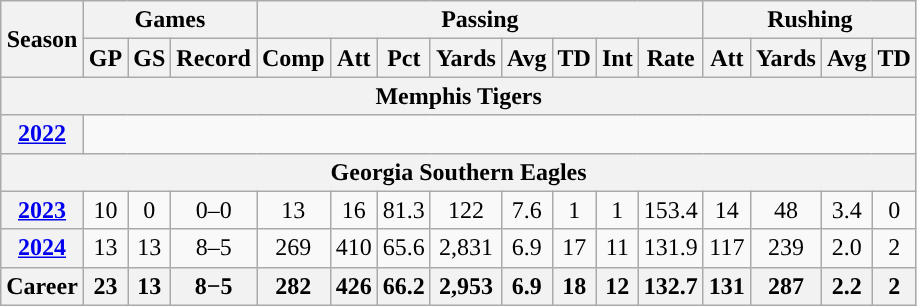<table class="wikitable" style="text-align:center;">
<tr>
<th rowspan="2">Season</th>
<th colspan="3">Games</th>
<th colspan="8">Passing</th>
<th colspan="5">Rushing</th>
</tr>
<tr>
<th>GP</th>
<th>GS</th>
<th>Record</th>
<th>Comp</th>
<th>Att</th>
<th>Pct</th>
<th>Yards</th>
<th>Avg</th>
<th>TD</th>
<th>Int</th>
<th>Rate</th>
<th>Att</th>
<th>Yards</th>
<th>Avg</th>
<th>TD</th>
</tr>
<tr>
<th colspan="16">Memphis Tigers</th>
</tr>
<tr>
<th><a href='#'>2022</a></th>
<td colspan="15"></td>
</tr>
<tr>
<th colspan="16">Georgia Southern Eagles</th>
</tr>
<tr>
<th><a href='#'>2023</a></th>
<td>10</td>
<td>0</td>
<td>0–0</td>
<td>13</td>
<td>16</td>
<td>81.3</td>
<td>122</td>
<td>7.6</td>
<td>1</td>
<td>1</td>
<td>153.4</td>
<td>14</td>
<td>48</td>
<td>3.4</td>
<td>0</td>
</tr>
<tr>
<th><a href='#'>2024</a></th>
<td>13</td>
<td>13</td>
<td>8–5</td>
<td>269</td>
<td>410</td>
<td>65.6</td>
<td>2,831</td>
<td>6.9</td>
<td>17</td>
<td>11</td>
<td>131.9</td>
<td>117</td>
<td>239</td>
<td>2.0</td>
<td>2</td>
</tr>
<tr>
<th>Career</th>
<th>23</th>
<th>13</th>
<th>8−5</th>
<th>282</th>
<th>426</th>
<th>66.2</th>
<th>2,953</th>
<th>6.9</th>
<th>18</th>
<th>12</th>
<th>132.7</th>
<th>131</th>
<th>287</th>
<th>2.2</th>
<th>2</th>
</tr>
</table>
